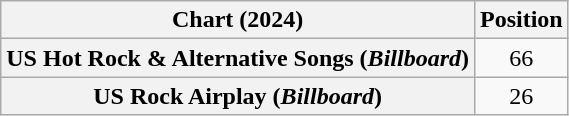<table class="wikitable sortable plainrowheaders" style="text-align: center">
<tr>
<th scope="col">Chart (2024)</th>
<th scope="col">Position</th>
</tr>
<tr>
<th scope="row">US Hot Rock & Alternative Songs (<em>Billboard</em>)</th>
<td>66</td>
</tr>
<tr>
<th scope="row">US Rock Airplay (<em>Billboard</em>)</th>
<td>26</td>
</tr>
</table>
